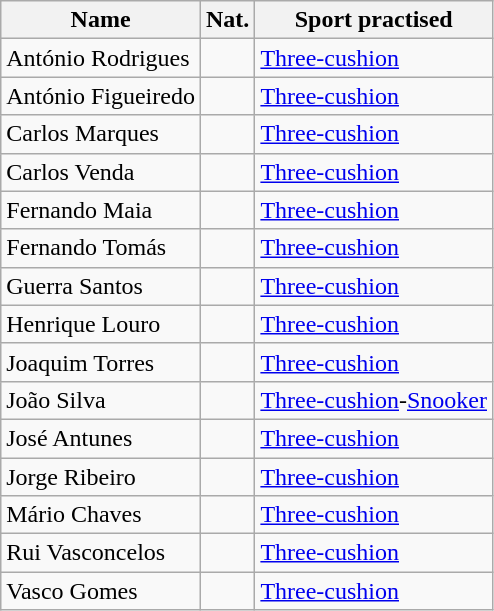<table class="wikitable">
<tr>
<th>Name</th>
<th>Nat.</th>
<th>Sport practised</th>
</tr>
<tr>
<td>António Rodrigues</td>
<td></td>
<td><a href='#'>Three-cushion</a></td>
</tr>
<tr>
<td>António Figueiredo</td>
<td></td>
<td><a href='#'>Three-cushion</a></td>
</tr>
<tr>
<td>Carlos Marques</td>
<td></td>
<td><a href='#'>Three-cushion</a></td>
</tr>
<tr>
<td>Carlos Venda</td>
<td></td>
<td><a href='#'>Three-cushion</a></td>
</tr>
<tr>
<td>Fernando Maia</td>
<td></td>
<td><a href='#'>Three-cushion</a></td>
</tr>
<tr>
<td>Fernando Tomás</td>
<td></td>
<td><a href='#'>Three-cushion</a></td>
</tr>
<tr>
<td>Guerra Santos</td>
<td></td>
<td><a href='#'>Three-cushion</a></td>
</tr>
<tr>
<td>Henrique Louro</td>
<td></td>
<td><a href='#'>Three-cushion</a></td>
</tr>
<tr>
<td>Joaquim Torres</td>
<td></td>
<td><a href='#'>Three-cushion</a></td>
</tr>
<tr>
<td>João Silva</td>
<td></td>
<td><a href='#'>Three-cushion</a>-<a href='#'>Snooker</a></td>
</tr>
<tr>
<td>José Antunes</td>
<td></td>
<td><a href='#'>Three-cushion</a></td>
</tr>
<tr>
<td>Jorge Ribeiro</td>
<td></td>
<td><a href='#'>Three-cushion</a></td>
</tr>
<tr>
<td>Mário Chaves</td>
<td></td>
<td><a href='#'>Three-cushion</a></td>
</tr>
<tr>
<td>Rui Vasconcelos</td>
<td></td>
<td><a href='#'>Three-cushion</a></td>
</tr>
<tr>
<td>Vasco Gomes</td>
<td></td>
<td><a href='#'>Three-cushion</a></td>
</tr>
</table>
